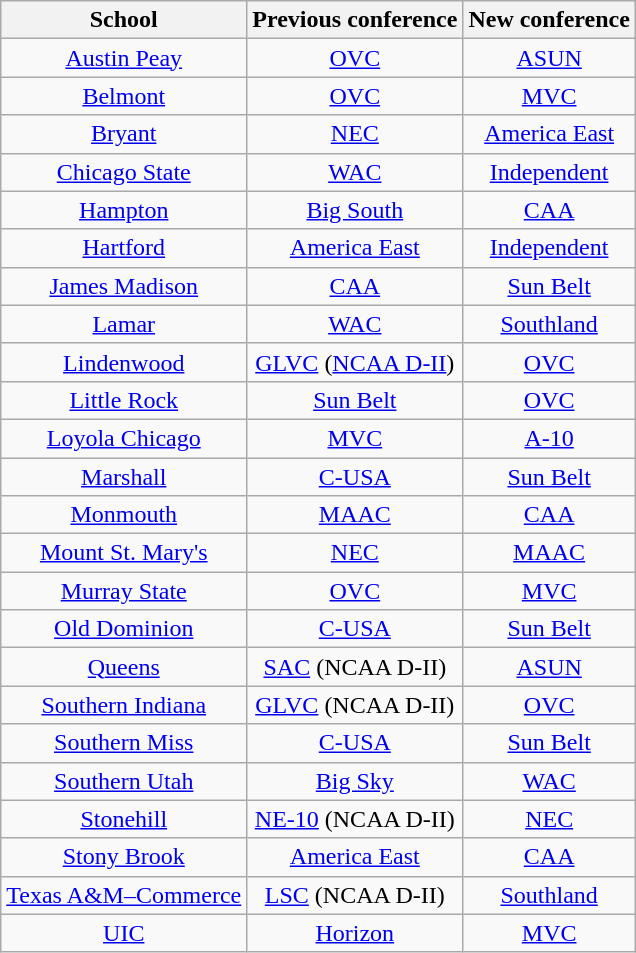<table class="wikitable sortable" style="font-size:100%; text-align:center;">
<tr>
<th><strong>School</strong></th>
<th><strong>Previous conference</strong></th>
<th><strong>New conference</strong></th>
</tr>
<tr>
<td><a href='#'>Austin Peay</a></td>
<td><a href='#'>OVC</a></td>
<td><a href='#'>ASUN</a></td>
</tr>
<tr>
<td><a href='#'>Belmont</a></td>
<td><a href='#'>OVC</a></td>
<td><a href='#'>MVC</a></td>
</tr>
<tr>
<td><a href='#'>Bryant</a></td>
<td><a href='#'>NEC</a></td>
<td><a href='#'>America East</a></td>
</tr>
<tr>
<td><a href='#'>Chicago State</a></td>
<td><a href='#'>WAC</a></td>
<td><a href='#'>Independent</a></td>
</tr>
<tr>
<td><a href='#'>Hampton</a></td>
<td><a href='#'>Big South</a></td>
<td><a href='#'>CAA</a></td>
</tr>
<tr>
<td><a href='#'>Hartford</a></td>
<td><a href='#'>America East</a></td>
<td><a href='#'>Independent</a></td>
</tr>
<tr>
<td><a href='#'>James Madison</a></td>
<td><a href='#'>CAA</a></td>
<td><a href='#'>Sun Belt</a></td>
</tr>
<tr>
<td><a href='#'>Lamar</a></td>
<td><a href='#'>WAC</a></td>
<td><a href='#'>Southland</a></td>
</tr>
<tr>
<td><a href='#'>Lindenwood</a></td>
<td><a href='#'>GLVC</a> (<a href='#'>NCAA D-II</a>)</td>
<td><a href='#'>OVC</a></td>
</tr>
<tr>
<td><a href='#'>Little Rock</a></td>
<td><a href='#'>Sun Belt</a></td>
<td><a href='#'>OVC</a></td>
</tr>
<tr>
<td><a href='#'>Loyola Chicago</a></td>
<td><a href='#'>MVC</a></td>
<td><a href='#'>A-10</a></td>
</tr>
<tr>
<td><a href='#'>Marshall</a></td>
<td><a href='#'>C-USA</a></td>
<td><a href='#'>Sun Belt</a></td>
</tr>
<tr>
<td><a href='#'>Monmouth</a></td>
<td><a href='#'>MAAC</a></td>
<td><a href='#'>CAA</a></td>
</tr>
<tr>
<td><a href='#'>Mount St. Mary's</a></td>
<td><a href='#'>NEC</a></td>
<td><a href='#'>MAAC</a></td>
</tr>
<tr>
<td><a href='#'>Murray State</a></td>
<td><a href='#'>OVC</a></td>
<td><a href='#'>MVC</a></td>
</tr>
<tr>
<td><a href='#'>Old Dominion</a></td>
<td><a href='#'>C-USA</a></td>
<td><a href='#'>Sun Belt</a></td>
</tr>
<tr>
<td><a href='#'>Queens</a></td>
<td><a href='#'>SAC</a> (NCAA D-II)</td>
<td><a href='#'>ASUN</a></td>
</tr>
<tr>
<td><a href='#'>Southern Indiana</a></td>
<td><a href='#'>GLVC</a> (NCAA D-II)</td>
<td><a href='#'>OVC</a></td>
</tr>
<tr>
<td><a href='#'>Southern Miss</a></td>
<td><a href='#'>C-USA</a></td>
<td><a href='#'>Sun Belt</a></td>
</tr>
<tr>
<td><a href='#'>Southern Utah</a></td>
<td><a href='#'>Big Sky</a></td>
<td><a href='#'>WAC</a></td>
</tr>
<tr>
<td><a href='#'>Stonehill</a></td>
<td><a href='#'>NE-10</a> (NCAA D-II)</td>
<td><a href='#'>NEC</a></td>
</tr>
<tr>
<td><a href='#'>Stony Brook</a></td>
<td><a href='#'>America East</a></td>
<td><a href='#'>CAA</a></td>
</tr>
<tr>
<td><a href='#'>Texas A&M–Commerce</a></td>
<td><a href='#'>LSC</a> (NCAA D-II)</td>
<td><a href='#'>Southland</a></td>
</tr>
<tr>
<td><a href='#'>UIC</a></td>
<td><a href='#'>Horizon</a></td>
<td><a href='#'>MVC</a></td>
</tr>
</table>
